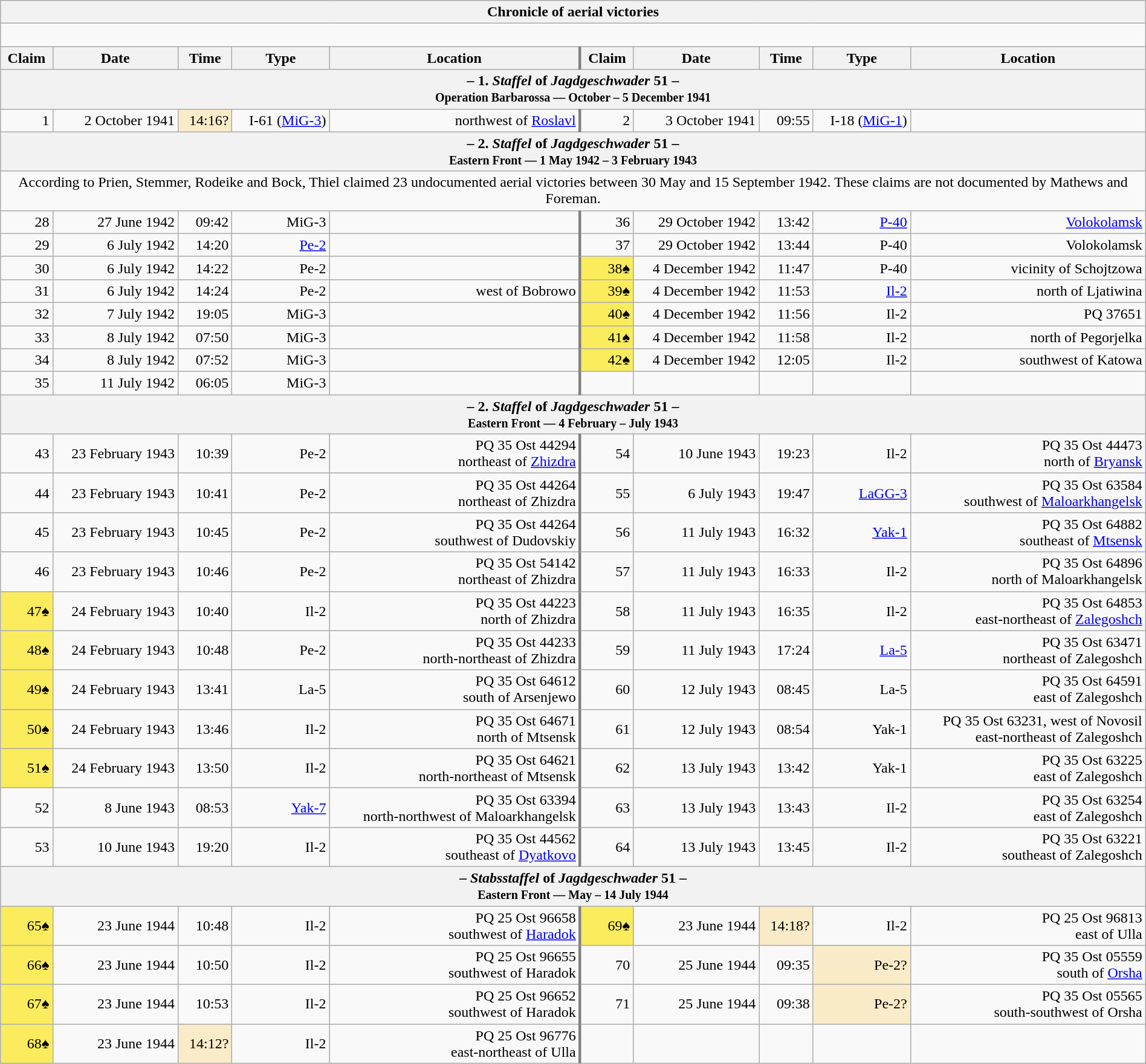<table class="wikitable plainrowheaders collapsible" style="margin-left: auto; margin-right: auto; border: none; text-align:right; width: 100%;">
<tr>
<th colspan="10">Chronicle of aerial victories</th>
</tr>
<tr>
<td colspan="10" style="text-align: left;"><br>
</td>
</tr>
<tr>
<th scope="col">Claim</th>
<th scope="col">Date</th>
<th scope="col">Time</th>
<th scope="col" width="100px">Type</th>
<th scope="col">Location</th>
<th scope="col" style="border-left: 3px solid grey;">Claim</th>
<th scope="col">Date</th>
<th scope="col">Time</th>
<th scope="col" width="100px">Type</th>
<th scope="col">Location</th>
</tr>
<tr>
<th colspan="10">– 1. <em>Staffel</em> of <em>Jagdgeschwader</em> 51 –<br><small>Operation Barbarossa — October – 5 December 1941</small></th>
</tr>
<tr>
<td>1</td>
<td>2 October 1941</td>
<td style="background:#faecc8">14:16?</td>
<td>I-61 (<a href='#'>MiG-3</a>)</td>
<td> northwest of <a href='#'>Roslavl</a></td>
<td style="border-left: 3px solid grey;">2</td>
<td>3 October 1941</td>
<td>09:55</td>
<td>I-18 (<a href='#'>MiG-1</a>)</td>
<td></td>
</tr>
<tr>
<th colspan="10">– 2. <em>Staffel</em> of <em>Jagdgeschwader</em> 51 –<br><small>Eastern Front — 1 May 1942 – 3 February 1943</small></th>
</tr>
<tr>
<td colspan="10" style="text-align: center">According to Prien, Stemmer, Rodeike and Bock, Thiel claimed 23 undocumented aerial victories between 30 May and 15 September 1942. These claims are not documented by Mathews and Foreman.</td>
</tr>
<tr>
<td>28</td>
<td>27 June 1942</td>
<td>09:42</td>
<td>MiG-3</td>
<td></td>
<td style="border-left: 3px solid grey;">36</td>
<td>29 October 1942</td>
<td>13:42</td>
<td><a href='#'>P-40</a></td>
<td><a href='#'>Volokolamsk</a></td>
</tr>
<tr>
<td>29</td>
<td>6 July 1942</td>
<td>14:20</td>
<td><a href='#'>Pe-2</a></td>
<td></td>
<td style="border-left: 3px solid grey;">37</td>
<td>29 October 1942</td>
<td>13:44</td>
<td>P-40</td>
<td>Volokolamsk</td>
</tr>
<tr>
<td>30</td>
<td>6 July 1942</td>
<td>14:22</td>
<td>Pe-2</td>
<td></td>
<td style="border-left: 3px solid grey; background:#fbec5d;">38♠</td>
<td>4 December 1942</td>
<td>11:47</td>
<td>P-40</td>
<td>vicinity of Schojtzowa</td>
</tr>
<tr>
<td>31</td>
<td>6 July 1942</td>
<td>14:24</td>
<td>Pe-2</td>
<td> west of Bobrowo</td>
<td style="border-left: 3px solid grey; background:#fbec5d;">39♠</td>
<td>4 December 1942</td>
<td>11:53</td>
<td><a href='#'>Il-2</a></td>
<td> north of Ljatiwina</td>
</tr>
<tr>
<td>32</td>
<td>7 July 1942</td>
<td>19:05</td>
<td>MiG-3</td>
<td></td>
<td style="border-left: 3px solid grey; background:#fbec5d;">40♠</td>
<td>4 December 1942</td>
<td>11:56</td>
<td>Il-2</td>
<td>PQ 37651</td>
</tr>
<tr>
<td>33</td>
<td>8 July 1942</td>
<td>07:50</td>
<td>MiG-3</td>
<td></td>
<td style="border-left: 3px solid grey; background:#fbec5d;">41♠</td>
<td>4 December 1942</td>
<td>11:58</td>
<td>Il-2</td>
<td> north of Pegorjelka</td>
</tr>
<tr>
<td>34</td>
<td>8 July 1942</td>
<td>07:52</td>
<td>MiG-3</td>
<td></td>
<td style="border-left: 3px solid grey; background:#fbec5d;">42♠</td>
<td>4 December 1942</td>
<td>12:05</td>
<td>Il-2</td>
<td> southwest of Katowa</td>
</tr>
<tr>
<td>35</td>
<td>11 July 1942</td>
<td>06:05</td>
<td>MiG-3</td>
<td></td>
<td style="border-left: 3px solid grey;"></td>
<td></td>
<td></td>
<td></td>
<td></td>
</tr>
<tr>
<th colspan="10">– 2. <em>Staffel</em> of <em>Jagdgeschwader</em> 51 –<br><small>Eastern Front — 4 February – July 1943</small></th>
</tr>
<tr>
<td>43</td>
<td>23 February 1943</td>
<td>10:39</td>
<td>Pe-2</td>
<td>PQ 35 Ost 44294<br> northeast of <a href='#'>Zhizdra</a></td>
<td style="border-left: 3px solid grey;">54</td>
<td>10 June 1943</td>
<td>19:23</td>
<td>Il-2</td>
<td>PQ 35 Ost 44473<br> north of <a href='#'>Bryansk</a></td>
</tr>
<tr>
<td>44</td>
<td>23 February 1943</td>
<td>10:41</td>
<td>Pe-2</td>
<td>PQ 35 Ost 44264<br> northeast of Zhizdra</td>
<td style="border-left: 3px solid grey;">55</td>
<td>6 July 1943</td>
<td>19:47</td>
<td><a href='#'>LaGG-3</a></td>
<td>PQ 35 Ost 63584<br> southwest of <a href='#'>Maloarkhangelsk</a></td>
</tr>
<tr>
<td>45</td>
<td>23 February 1943</td>
<td>10:45</td>
<td>Pe-2</td>
<td>PQ 35 Ost 44264<br> southwest of Dudovskiy</td>
<td style="border-left: 3px solid grey;">56</td>
<td>11 July 1943</td>
<td>16:32</td>
<td><a href='#'>Yak-1</a></td>
<td>PQ 35 Ost 64882<br> southeast of <a href='#'>Mtsensk</a></td>
</tr>
<tr>
<td>46</td>
<td>23 February 1943</td>
<td>10:46</td>
<td>Pe-2</td>
<td>PQ 35 Ost 54142<br> northeast of Zhizdra</td>
<td style="border-left: 3px solid grey;">57</td>
<td>11 July 1943</td>
<td>16:33</td>
<td>Il-2</td>
<td>PQ 35 Ost 64896<br> north of Maloarkhangelsk</td>
</tr>
<tr>
<td style="background:#fbec5d;">47♠</td>
<td>24 February 1943</td>
<td>10:40</td>
<td>Il-2</td>
<td>PQ 35 Ost 44223<br> north of Zhizdra</td>
<td style="border-left: 3px solid grey;">58</td>
<td>11 July 1943</td>
<td>16:35</td>
<td>Il-2</td>
<td>PQ 35 Ost 64853<br> east-northeast of <a href='#'>Zalegoshch</a></td>
</tr>
<tr>
<td style="background:#fbec5d;">48♠</td>
<td>24 February 1943</td>
<td>10:48</td>
<td>Pe-2</td>
<td>PQ 35 Ost 44233<br> north-northeast of Zhizdra</td>
<td style="border-left: 3px solid grey;">59</td>
<td>11 July 1943</td>
<td>17:24</td>
<td><a href='#'>La-5</a></td>
<td>PQ 35 Ost 63471<br> northeast of Zalegoshch</td>
</tr>
<tr>
<td style="background:#fbec5d;">49♠</td>
<td>24 February 1943</td>
<td>13:41</td>
<td>La-5</td>
<td>PQ 35 Ost 64612<br> south of Arsenjewo</td>
<td style="border-left: 3px solid grey;">60</td>
<td>12 July 1943</td>
<td>08:45</td>
<td>La-5</td>
<td>PQ 35 Ost 64591<br> east of Zalegoshch</td>
</tr>
<tr>
<td style="background:#fbec5d;">50♠</td>
<td>24 February 1943</td>
<td>13:46</td>
<td>Il-2</td>
<td>PQ 35 Ost 64671<br> north of Mtsensk</td>
<td style="border-left: 3px solid grey;">61</td>
<td>12 July 1943</td>
<td>08:54</td>
<td>Yak-1</td>
<td>PQ 35 Ost 63231, west of Novosil<br> east-northeast of Zalegoshch</td>
</tr>
<tr>
<td style="background:#fbec5d;">51♠</td>
<td>24 February 1943</td>
<td>13:50</td>
<td>Il-2</td>
<td>PQ 35 Ost 64621<br> north-northeast of Mtsensk</td>
<td style="border-left: 3px solid grey;">62</td>
<td>13 July 1943</td>
<td>13:42</td>
<td>Yak-1</td>
<td>PQ 35 Ost 63225<br> east of Zalegoshch</td>
</tr>
<tr>
<td>52</td>
<td>8 June 1943</td>
<td>08:53</td>
<td><a href='#'>Yak-7</a></td>
<td>PQ 35 Ost 63394<br> north-northwest of Maloarkhangelsk</td>
<td style="border-left: 3px solid grey;">63</td>
<td>13 July 1943</td>
<td>13:43</td>
<td>Il-2</td>
<td>PQ 35 Ost 63254<br> east of Zalegoshch</td>
</tr>
<tr>
<td>53</td>
<td>10 June 1943</td>
<td>19:20</td>
<td>Il-2</td>
<td>PQ 35 Ost 44562<br> southeast of <a href='#'>Dyatkovo</a></td>
<td style="border-left: 3px solid grey;">64</td>
<td>13 July 1943</td>
<td>13:45</td>
<td>Il-2</td>
<td>PQ 35 Ost 63221<br> southeast of Zalegoshch</td>
</tr>
<tr>
<th colspan="10">– <em>Stabsstaffel</em> of <em>Jagdgeschwader</em> 51 –<br><small>Eastern Front — May – 14 July 1944</small></th>
</tr>
<tr>
<td style="background:#fbec5d;">65♠</td>
<td>23 June 1944</td>
<td>10:48</td>
<td>Il-2</td>
<td>PQ 25 Ost 96658<br> southwest of <a href='#'>Haradok</a></td>
<td style="border-left: 3px solid grey; background:#fbec5d;">69♠</td>
<td>23 June 1944</td>
<td style="background:#faecc8">14:18?</td>
<td>Il-2</td>
<td>PQ 25 Ost 96813<br> east of Ulla</td>
</tr>
<tr>
<td style="background:#fbec5d;">66♠</td>
<td>23 June 1944</td>
<td>10:50</td>
<td>Il-2</td>
<td>PQ 25 Ost 96655<br> southwest of Haradok</td>
<td style="border-left: 3px solid grey;">70</td>
<td>25 June 1944</td>
<td>09:35</td>
<td style="background:#faecc8">Pe-2?</td>
<td>PQ 35 Ost 05559<br> south of <a href='#'>Orsha</a></td>
</tr>
<tr>
<td style="background:#fbec5d;">67♠</td>
<td>23 June 1944</td>
<td>10:53</td>
<td>Il-2</td>
<td>PQ 25 Ost 96652<br> southwest of Haradok</td>
<td style="border-left: 3px solid grey;">71</td>
<td>25 June 1944</td>
<td>09:38</td>
<td style="background:#faecc8">Pe-2?</td>
<td>PQ 35 Ost 05565<br> south-southwest of Orsha</td>
</tr>
<tr>
<td style="background:#fbec5d;">68♠</td>
<td>23 June 1944</td>
<td style="background:#faecc8">14:12?</td>
<td>Il-2</td>
<td>PQ 25 Ost 96776<br> east-northeast of Ulla</td>
<td style="border-left: 3px solid grey;"></td>
<td></td>
<td></td>
<td></td>
<td></td>
</tr>
</table>
